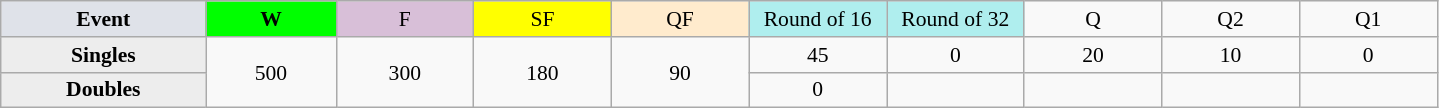<table class=wikitable style=font-size:90%;text-align:center>
<tr>
<td style="width:130px; background:#dfe2e9;"><strong>Event</strong></td>
<td style="width:80px; background:lime;"><strong>W</strong></td>
<td style="width:85px; background:thistle;">F</td>
<td style="width:85px; background:#ff0;">SF</td>
<td style="width:85px; background:#ffebcd;">QF</td>
<td style="width:85px; background:#afeeee;">Round of 16</td>
<td style="width:85px; background:#afeeee;">Round of 32</td>
<td width=85>Q</td>
<td width=85>Q2</td>
<td width=85>Q1</td>
</tr>
<tr>
<th style="background:#ededed;">Singles</th>
<td rowspan=2>500</td>
<td rowspan=2>300</td>
<td rowspan=2>180</td>
<td rowspan=2>90</td>
<td>45</td>
<td>0</td>
<td>20</td>
<td>10</td>
<td>0</td>
</tr>
<tr>
<th style="background:#ededed;">Doubles</th>
<td>0</td>
<td></td>
<td></td>
<td></td>
<td></td>
</tr>
</table>
